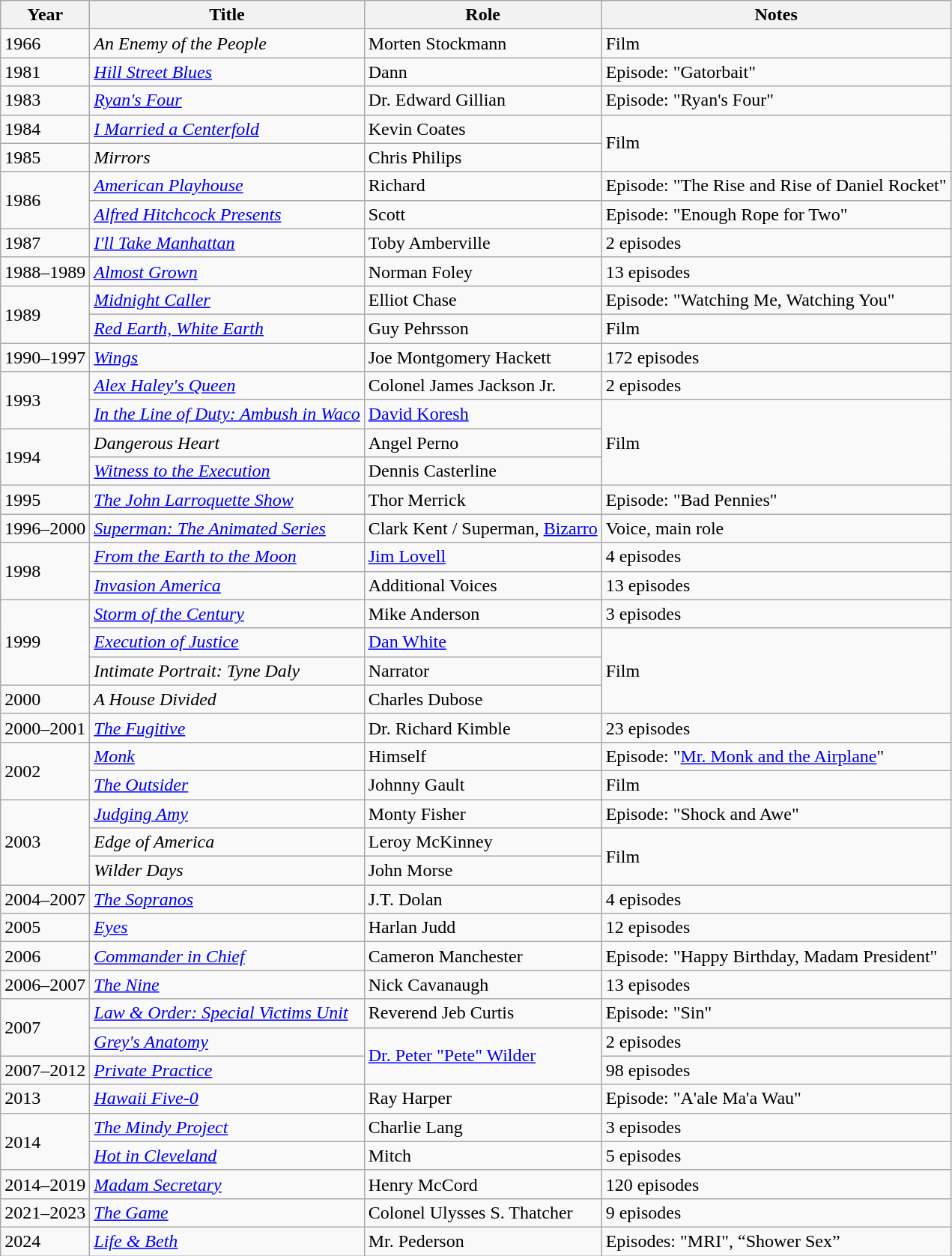<table class="wikitable sortable">
<tr>
<th>Year</th>
<th>Title</th>
<th>Role</th>
<th class="unsortable">Notes</th>
</tr>
<tr>
<td>1966</td>
<td><em>An Enemy of the People</em></td>
<td>Morten Stockmann</td>
<td>Film</td>
</tr>
<tr>
<td>1981</td>
<td><em><a href='#'>Hill Street Blues</a></em></td>
<td>Dann</td>
<td>Episode: "Gatorbait"</td>
</tr>
<tr>
<td>1983</td>
<td><em><a href='#'>Ryan's Four</a></em></td>
<td>Dr. Edward Gillian</td>
<td>Episode: "Ryan's Four"</td>
</tr>
<tr>
<td>1984</td>
<td><em><a href='#'>I Married a Centerfold</a></em></td>
<td>Kevin Coates</td>
<td rowspan="2">Film</td>
</tr>
<tr>
<td>1985</td>
<td><em>Mirrors</em></td>
<td>Chris Philips</td>
</tr>
<tr>
<td rowspan="2">1986</td>
<td><em><a href='#'>American Playhouse</a></em></td>
<td>Richard</td>
<td>Episode: "The Rise and Rise of Daniel Rocket"</td>
</tr>
<tr>
<td><em><a href='#'>Alfred Hitchcock Presents</a></em></td>
<td>Scott</td>
<td>Episode: "Enough Rope for Two"</td>
</tr>
<tr>
<td>1987</td>
<td><em><a href='#'>I'll Take Manhattan</a></em></td>
<td>Toby Amberville</td>
<td>2 episodes</td>
</tr>
<tr>
<td>1988–1989</td>
<td><em><a href='#'>Almost Grown</a></em></td>
<td>Norman Foley</td>
<td>13 episodes</td>
</tr>
<tr>
<td rowspan="2">1989</td>
<td><em><a href='#'>Midnight Caller</a></em></td>
<td>Elliot Chase</td>
<td>Episode: "Watching Me, Watching You"</td>
</tr>
<tr>
<td><em><a href='#'>Red Earth, White Earth</a></em></td>
<td>Guy Pehrsson</td>
<td>Film</td>
</tr>
<tr>
<td>1990–1997</td>
<td><em><a href='#'>Wings</a></em></td>
<td>Joe Montgomery Hackett</td>
<td>172 episodes</td>
</tr>
<tr>
<td rowspan="2">1993</td>
<td><em><a href='#'>Alex Haley's Queen</a></em></td>
<td>Colonel James Jackson Jr.</td>
<td>2 episodes</td>
</tr>
<tr>
<td><em><a href='#'>In the Line of Duty: Ambush in Waco</a></em></td>
<td><a href='#'>David Koresh</a></td>
<td rowspan="3">Film</td>
</tr>
<tr>
<td rowspan="2">1994</td>
<td><em>Dangerous Heart</em></td>
<td>Angel Perno</td>
</tr>
<tr>
<td><em><a href='#'>Witness to the Execution</a></em></td>
<td>Dennis Casterline</td>
</tr>
<tr>
<td>1995</td>
<td><em><a href='#'>The John Larroquette Show</a></em></td>
<td>Thor Merrick</td>
<td>Episode: "Bad Pennies"</td>
</tr>
<tr>
<td>1996–2000</td>
<td><em><a href='#'>Superman: The Animated Series</a></em></td>
<td>Clark Kent / Superman, <a href='#'>Bizarro</a></td>
<td>Voice, main role</td>
</tr>
<tr>
<td rowspan="2">1998</td>
<td><em><a href='#'>From the Earth to the Moon</a></em></td>
<td><a href='#'>Jim Lovell</a></td>
<td>4 episodes</td>
</tr>
<tr>
<td><em><a href='#'>Invasion America</a></em></td>
<td>Additional Voices</td>
<td>13 episodes</td>
</tr>
<tr>
<td rowspan="3">1999</td>
<td><em><a href='#'>Storm of the Century</a></em></td>
<td>Mike Anderson</td>
<td>3 episodes</td>
</tr>
<tr>
<td><em><a href='#'>Execution of Justice</a></em></td>
<td><a href='#'>Dan White</a></td>
<td rowspan="3">Film</td>
</tr>
<tr>
<td><em>Intimate Portrait: Tyne Daly</em></td>
<td>Narrator</td>
</tr>
<tr>
<td>2000</td>
<td><em>A House Divided</em></td>
<td>Charles Dubose</td>
</tr>
<tr>
<td>2000–2001</td>
<td><em><a href='#'>The Fugitive</a></em></td>
<td>Dr. Richard Kimble</td>
<td>23 episodes</td>
</tr>
<tr>
<td rowspan="2">2002</td>
<td><em><a href='#'>Monk</a></em></td>
<td>Himself</td>
<td>Episode: "<a href='#'>Mr. Monk and the Airplane</a>"</td>
</tr>
<tr>
<td><em><a href='#'>The Outsider</a></em></td>
<td>Johnny Gault</td>
<td>Film</td>
</tr>
<tr>
<td rowspan="3">2003</td>
<td><em><a href='#'>Judging Amy</a></em></td>
<td>Monty Fisher</td>
<td>Episode: "Shock and Awe"</td>
</tr>
<tr>
<td><em>Edge of America</em></td>
<td>Leroy McKinney</td>
<td rowspan="2">Film</td>
</tr>
<tr>
<td><em>Wilder Days</em></td>
<td>John Morse</td>
</tr>
<tr>
<td>2004–2007</td>
<td><em><a href='#'>The Sopranos</a></em></td>
<td>J.T. Dolan</td>
<td>4 episodes</td>
</tr>
<tr>
<td>2005</td>
<td><em><a href='#'>Eyes</a></em></td>
<td>Harlan Judd</td>
<td>12 episodes</td>
</tr>
<tr>
<td>2006</td>
<td><em><a href='#'>Commander in Chief</a></em></td>
<td>Cameron Manchester</td>
<td>Episode: "Happy Birthday, Madam President"</td>
</tr>
<tr>
<td>2006–2007</td>
<td><em><a href='#'>The Nine</a></em></td>
<td>Nick Cavanaugh</td>
<td>13 episodes</td>
</tr>
<tr>
<td rowspan="2">2007</td>
<td><em><a href='#'>Law & Order: Special Victims Unit</a></em></td>
<td>Reverend Jeb Curtis</td>
<td>Episode: "Sin"</td>
</tr>
<tr>
<td><em><a href='#'>Grey's Anatomy</a></em></td>
<td rowspan="2"><a href='#'>Dr. Peter "Pete" Wilder</a></td>
<td>2 episodes</td>
</tr>
<tr>
<td>2007–2012</td>
<td><em><a href='#'>Private Practice</a></em></td>
<td>98 episodes</td>
</tr>
<tr>
<td>2013</td>
<td><em><a href='#'>Hawaii Five-0</a></em></td>
<td>Ray Harper</td>
<td>Episode: "A'ale Ma'a Wau"</td>
</tr>
<tr>
<td rowspan="2">2014</td>
<td><em><a href='#'>The Mindy Project</a></em></td>
<td>Charlie Lang</td>
<td>3 episodes</td>
</tr>
<tr>
<td><em><a href='#'>Hot in Cleveland</a></em></td>
<td>Mitch</td>
<td>5 episodes</td>
</tr>
<tr>
<td>2014–2019</td>
<td><em><a href='#'>Madam Secretary</a></em></td>
<td>Henry McCord</td>
<td>120 episodes</td>
</tr>
<tr>
<td>2021–2023</td>
<td><em><a href='#'>The Game</a></em></td>
<td>Colonel Ulysses S. Thatcher</td>
<td>9 episodes</td>
</tr>
<tr>
<td>2024</td>
<td><em><a href='#'>Life & Beth</a></em></td>
<td>Mr. Pederson</td>
<td>Episodes: "MRI", “Shower Sex”</td>
</tr>
</table>
